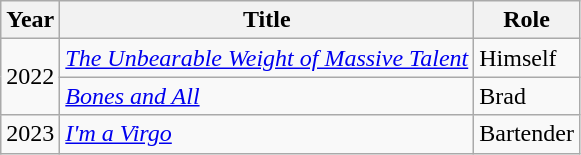<table class="wikitable">
<tr>
<th>Year</th>
<th>Title</th>
<th>Role</th>
</tr>
<tr>
<td rowspan=2>2022</td>
<td><em><a href='#'>The Unbearable Weight of Massive Talent</a></em></td>
<td>Himself</td>
</tr>
<tr>
<td><em><a href='#'>Bones and All</a></em></td>
<td>Brad</td>
</tr>
<tr>
<td>2023</td>
<td><em><a href='#'>I'm a Virgo</a></em></td>
<td>Bartender</td>
</tr>
</table>
